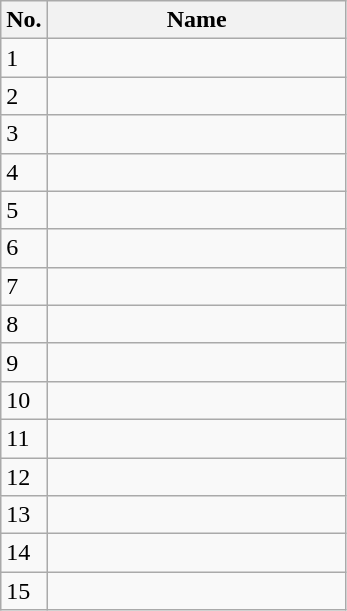<table class=wikitable sortable style=font-size:100%; text-align:center;>
<tr>
<th>No.</th>
<th style=width:12em>Name</th>
</tr>
<tr>
<td>1</td>
<td align=left></td>
</tr>
<tr>
<td>2</td>
<td align=left></td>
</tr>
<tr>
<td>3</td>
<td align=left></td>
</tr>
<tr>
<td>4</td>
<td align=left></td>
</tr>
<tr>
<td>5</td>
<td align=left></td>
</tr>
<tr>
<td>6</td>
<td align=left></td>
</tr>
<tr>
<td>7</td>
<td align=left></td>
</tr>
<tr>
<td>8</td>
<td align=left></td>
</tr>
<tr>
<td>9</td>
<td align=left></td>
</tr>
<tr>
<td>10</td>
<td align=left></td>
</tr>
<tr>
<td>11</td>
<td align=left></td>
</tr>
<tr>
<td>12</td>
<td align=left></td>
</tr>
<tr>
<td>13</td>
<td align=left></td>
</tr>
<tr>
<td>14</td>
<td align=left></td>
</tr>
<tr>
<td>15</td>
<td align=left></td>
</tr>
</table>
